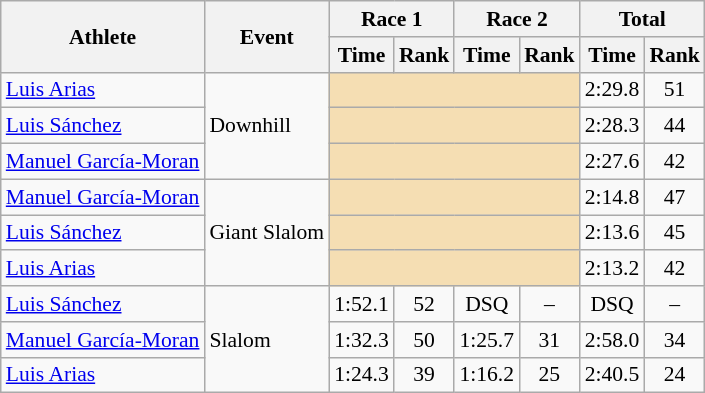<table class="wikitable" style="font-size:90%">
<tr>
<th rowspan="2">Athlete</th>
<th rowspan="2">Event</th>
<th colspan="2">Race 1</th>
<th colspan="2">Race 2</th>
<th colspan="2">Total</th>
</tr>
<tr>
<th>Time</th>
<th>Rank</th>
<th>Time</th>
<th>Rank</th>
<th>Time</th>
<th>Rank</th>
</tr>
<tr>
<td><a href='#'>Luis Arias</a></td>
<td rowspan="3">Downhill</td>
<td colspan="4" bgcolor="wheat"></td>
<td align="center">2:29.8</td>
<td align="center">51</td>
</tr>
<tr>
<td><a href='#'>Luis Sánchez</a></td>
<td colspan="4" bgcolor="wheat"></td>
<td align="center">2:28.3</td>
<td align="center">44</td>
</tr>
<tr>
<td><a href='#'>Manuel García-Moran</a></td>
<td colspan="4" bgcolor="wheat"></td>
<td align="center">2:27.6</td>
<td align="center">42</td>
</tr>
<tr>
<td><a href='#'>Manuel García-Moran</a></td>
<td rowspan="3">Giant Slalom</td>
<td colspan="4" bgcolor="wheat"></td>
<td align="center">2:14.8</td>
<td align="center">47</td>
</tr>
<tr>
<td><a href='#'>Luis Sánchez</a></td>
<td colspan="4" bgcolor="wheat"></td>
<td align="center">2:13.6</td>
<td align="center">45</td>
</tr>
<tr>
<td><a href='#'>Luis Arias</a></td>
<td colspan="4" bgcolor="wheat"></td>
<td align="center">2:13.2</td>
<td align="center">42</td>
</tr>
<tr>
<td><a href='#'>Luis Sánchez</a></td>
<td rowspan="3">Slalom</td>
<td align="center">1:52.1</td>
<td align="center">52</td>
<td align="center">DSQ</td>
<td align="center">–</td>
<td align="center">DSQ</td>
<td align="center">–</td>
</tr>
<tr>
<td><a href='#'>Manuel García-Moran</a></td>
<td align="center">1:32.3</td>
<td align="center">50</td>
<td align="center">1:25.7</td>
<td align="center">31</td>
<td align="center">2:58.0</td>
<td align="center">34</td>
</tr>
<tr>
<td><a href='#'>Luis Arias</a></td>
<td align="center">1:24.3</td>
<td align="center">39</td>
<td align="center">1:16.2</td>
<td align="center">25</td>
<td align="center">2:40.5</td>
<td align="center">24</td>
</tr>
</table>
